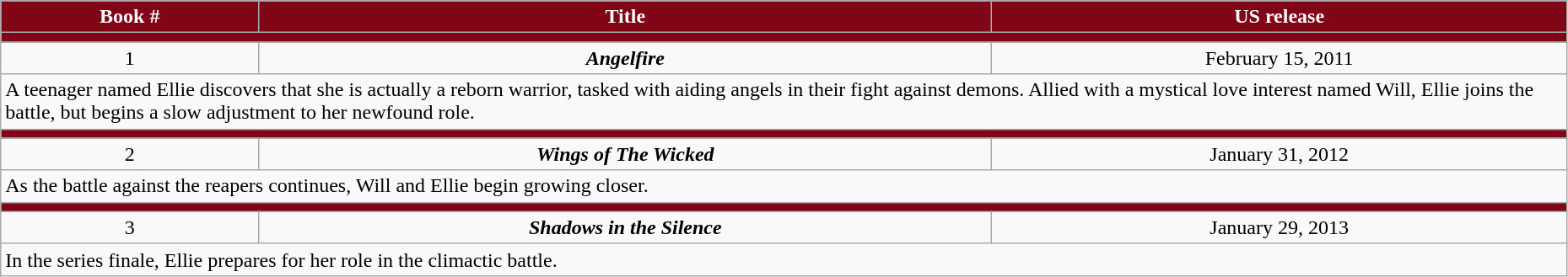<table class="wikitable" style="width:98%; background-color:#FFFFF">
<tr style="color:white">
<th style="background-color: #800517;">Book #</th>
<th style="background-color: #800517;">Title</th>
<th style="background-color: #800517;">US release</th>
</tr>
<tr>
<td colspan="6" bgcolor="#800517"></td>
</tr>
<tr>
<td align="center">1</td>
<td align="center"><strong><em>Angelfire</em></strong></td>
<td align="center">February 15, 2011</td>
</tr>
<tr>
<td colspan="6">A teenager named Ellie discovers that she is actually a reborn warrior, tasked with aiding angels in their fight against demons. Allied with a mystical love interest named Will, Ellie joins the battle, but begins a slow adjustment to her newfound role.</td>
</tr>
<tr>
<td colspan="6" bgcolor="#800517"></td>
</tr>
<tr>
<td align="center">2</td>
<td align="center"><strong><em>Wings of The Wicked</em></strong></td>
<td align="center">January 31, 2012</td>
</tr>
<tr>
<td colspan="6">As the battle against the reapers continues, Will and Ellie begin growing closer.</td>
</tr>
<tr>
<td colspan="6" bgcolor="#800517"></td>
</tr>
<tr>
<td align="center">3</td>
<td align="center"><strong><em>Shadows in the Silence</em></strong></td>
<td align="center">January 29, 2013</td>
</tr>
<tr>
<td colspan="6">In the series finale, Ellie prepares for her role in the climactic battle.</td>
</tr>
</table>
